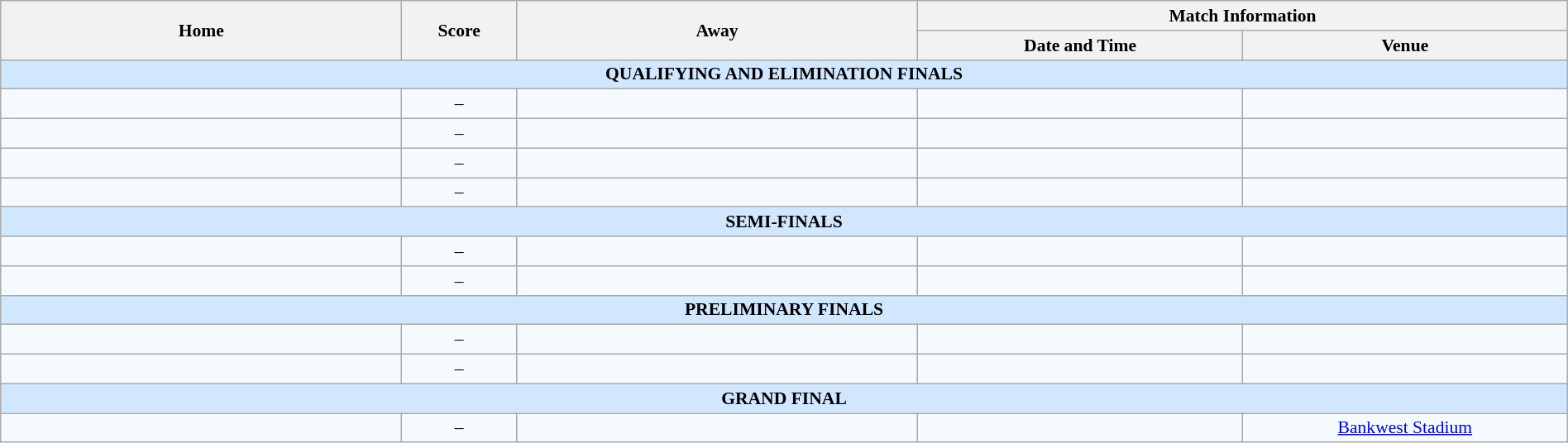<table class="wikitable" style="border-collapse:collapse; font-size:90%; text-align:center; width:100%;">
<tr>
<th rowspan="2" style="width:21%;">Home</th>
<th rowspan="2" style="width:6%;">Score</th>
<th rowspan="2" style="width:21%;">Away</th>
<th colspan="2">Match Information</th>
</tr>
<tr style="background:#efefef;">
<th width="17%">Date and Time</th>
<th width="17%">Venue</th>
</tr>
<tr style="background:#d0e7ff;">
<td colspan="5"><strong>QUALIFYING AND ELIMINATION FINALS</strong></td>
</tr>
<tr style="background:#f5faff;">
<td align="left"></td>
<td>–</td>
<td align="left"></td>
<td></td>
<td></td>
</tr>
<tr style="background:#f5faff;">
<td align="left"></td>
<td>–</td>
<td align="left"></td>
<td></td>
<td></td>
</tr>
<tr style="background:#f5faff;">
<td align="left"></td>
<td>–</td>
<td align="left"></td>
<td></td>
<td></td>
</tr>
<tr style="background:#f5faff;">
<td align="left"></td>
<td>–</td>
<td align="left"></td>
<td></td>
<td></td>
</tr>
<tr style="background:#d0e7ff;">
<td colspan="5"><strong>SEMI-FINALS</strong></td>
</tr>
<tr style="background:#f5faff;">
<td align="left"></td>
<td>–</td>
<td align="left"></td>
<td></td>
<td></td>
</tr>
<tr style="background:#f5faff;">
<td align="left"></td>
<td>–</td>
<td align="left"></td>
<td></td>
<td></td>
</tr>
<tr style="background:#d0e7ff;">
<td colspan="5"><strong>PRELIMINARY FINALS</strong></td>
</tr>
<tr style="background:#f5faff;">
<td align="left"></td>
<td>–</td>
<td align="left"></td>
<td></td>
<td></td>
</tr>
<tr style="background:#f5faff;">
<td align="left"></td>
<td>–</td>
<td align="left"></td>
<td></td>
<td></td>
</tr>
<tr style="background:#d0e7ff;">
<td colspan="5"><strong>GRAND FINAL</strong></td>
</tr>
<tr style="background:#f5faff;">
<td align="left"></td>
<td>–</td>
<td align="left"></td>
<td></td>
<td><a href='#'>Bankwest Stadium</a></td>
</tr>
</table>
